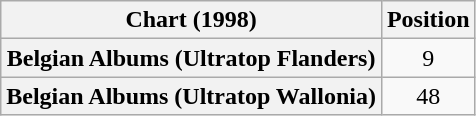<table class="wikitable sortable plainrowheaders" style="text-align:center;">
<tr>
<th scope="col">Chart (1998)</th>
<th scope="col">Position</th>
</tr>
<tr>
<th scope="row">Belgian Albums (Ultratop Flanders)</th>
<td>9</td>
</tr>
<tr>
<th scope="row">Belgian Albums (Ultratop Wallonia)</th>
<td>48</td>
</tr>
</table>
